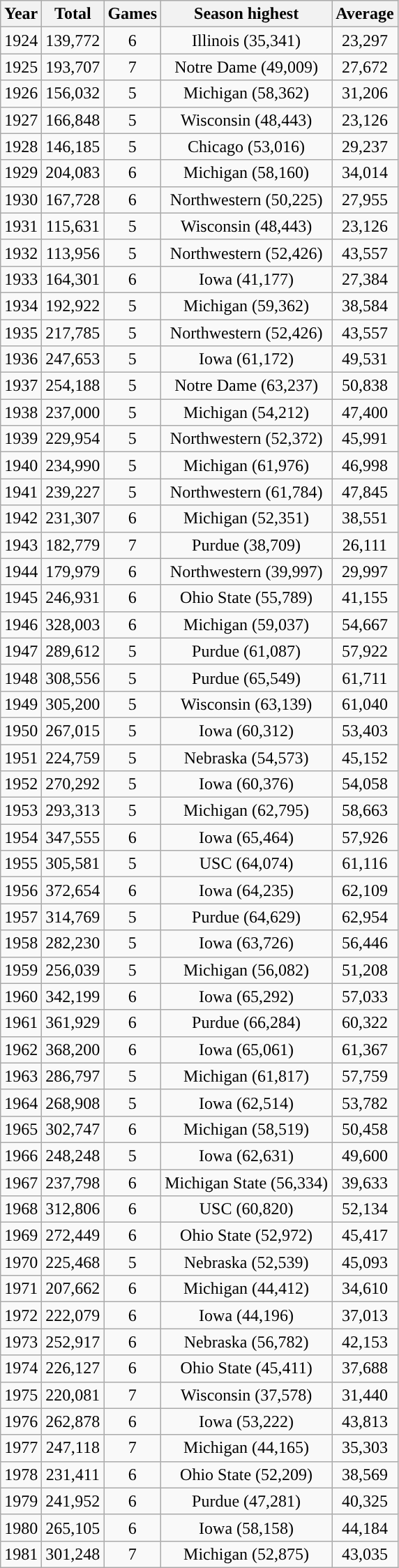<table class="wikitable" style="text-align:center">
<tr>
<th>Year</th>
<th>Total</th>
<th>Games</th>
<th>Season highest</th>
<th>Average</th>
</tr>
<tr>
<td>1924</td>
<td>139,772</td>
<td>6</td>
<td>Illinois (35,341)</td>
<td>23,297</td>
</tr>
<tr>
<td>1925</td>
<td>193,707</td>
<td>7</td>
<td>Notre Dame (49,009)</td>
<td>27,672</td>
</tr>
<tr>
<td>1926</td>
<td>156,032</td>
<td>5</td>
<td>Michigan (58,362)</td>
<td>31,206</td>
</tr>
<tr>
<td>1927</td>
<td>166,848</td>
<td>5</td>
<td>Wisconsin (48,443)</td>
<td>23,126</td>
</tr>
<tr>
<td>1928</td>
<td>146,185</td>
<td>5</td>
<td>Chicago (53,016)</td>
<td>29,237</td>
</tr>
<tr>
<td>1929</td>
<td>204,083</td>
<td>6</td>
<td>Michigan (58,160)</td>
<td>34,014</td>
</tr>
<tr>
<td>1930</td>
<td>167,728</td>
<td>6</td>
<td>Northwestern (50,225)</td>
<td>27,955</td>
</tr>
<tr>
<td>1931</td>
<td>115,631</td>
<td>5</td>
<td>Wisconsin (48,443)</td>
<td>23,126</td>
</tr>
<tr>
<td>1932</td>
<td>113,956</td>
<td>5</td>
<td>Northwestern (52,426)</td>
<td>43,557</td>
</tr>
<tr>
<td>1933</td>
<td>164,301</td>
<td>6</td>
<td>Iowa (41,177)</td>
<td>27,384</td>
</tr>
<tr>
<td>1934</td>
<td>192,922</td>
<td>5</td>
<td>Michigan (59,362)</td>
<td>38,584</td>
</tr>
<tr>
<td>1935</td>
<td>217,785</td>
<td>5</td>
<td>Northwestern (52,426)</td>
<td>43,557</td>
</tr>
<tr>
<td>1936</td>
<td>247,653</td>
<td>5</td>
<td>Iowa (61,172)</td>
<td>49,531</td>
</tr>
<tr>
<td>1937</td>
<td>254,188</td>
<td>5</td>
<td>Notre Dame (63,237)</td>
<td>50,838</td>
</tr>
<tr>
<td>1938</td>
<td>237,000</td>
<td>5</td>
<td>Michigan (54,212)</td>
<td>47,400</td>
</tr>
<tr>
<td>1939</td>
<td>229,954</td>
<td>5</td>
<td>Northwestern (52,372)</td>
<td>45,991</td>
</tr>
<tr>
<td>1940</td>
<td>234,990</td>
<td>5</td>
<td>Michigan (61,976)</td>
<td>46,998</td>
</tr>
<tr>
<td>1941</td>
<td>239,227</td>
<td>5</td>
<td>Northwestern (61,784)</td>
<td>47,845</td>
</tr>
<tr>
<td>1942</td>
<td>231,307</td>
<td>6</td>
<td>Michigan (52,351)</td>
<td>38,551</td>
</tr>
<tr>
<td>1943</td>
<td>182,779</td>
<td>7</td>
<td>Purdue (38,709)</td>
<td>26,111</td>
</tr>
<tr>
<td>1944</td>
<td>179,979</td>
<td>6</td>
<td>Northwestern (39,997)</td>
<td>29,997</td>
</tr>
<tr>
<td>1945</td>
<td>246,931</td>
<td>6</td>
<td>Ohio State (55,789)</td>
<td>41,155</td>
</tr>
<tr>
<td>1946</td>
<td>328,003</td>
<td>6</td>
<td>Michigan (59,037)</td>
<td>54,667</td>
</tr>
<tr>
<td>1947</td>
<td>289,612</td>
<td>5</td>
<td>Purdue (61,087)</td>
<td>57,922</td>
</tr>
<tr>
<td>1948</td>
<td>308,556</td>
<td>5</td>
<td>Purdue (65,549)</td>
<td>61,711</td>
</tr>
<tr>
<td>1949</td>
<td>305,200</td>
<td>5</td>
<td>Wisconsin (63,139)</td>
<td>61,040</td>
</tr>
<tr>
<td>1950</td>
<td>267,015</td>
<td>5</td>
<td>Iowa (60,312)</td>
<td>53,403</td>
</tr>
<tr>
<td>1951</td>
<td>224,759</td>
<td>5</td>
<td>Nebraska (54,573)</td>
<td>45,152</td>
</tr>
<tr>
<td>1952</td>
<td>270,292</td>
<td>5</td>
<td>Iowa (60,376)</td>
<td>54,058</td>
</tr>
<tr>
<td>1953</td>
<td>293,313</td>
<td>5</td>
<td>Michigan (62,795)</td>
<td>58,663</td>
</tr>
<tr>
<td>1954</td>
<td>347,555</td>
<td>6</td>
<td>Iowa (65,464)</td>
<td>57,926</td>
</tr>
<tr>
<td>1955</td>
<td>305,581</td>
<td>5</td>
<td>USC (64,074)</td>
<td>61,116</td>
</tr>
<tr>
<td>1956</td>
<td>372,654</td>
<td>6</td>
<td>Iowa (64,235)</td>
<td>62,109</td>
</tr>
<tr>
<td>1957</td>
<td>314,769</td>
<td>5</td>
<td>Purdue (64,629)</td>
<td>62,954</td>
</tr>
<tr>
<td>1958</td>
<td>282,230</td>
<td>5</td>
<td>Iowa (63,726)</td>
<td>56,446</td>
</tr>
<tr>
<td>1959</td>
<td>256,039</td>
<td>5</td>
<td>Michigan (56,082)</td>
<td>51,208</td>
</tr>
<tr>
<td>1960</td>
<td>342,199</td>
<td>6</td>
<td>Iowa (65,292)</td>
<td>57,033</td>
</tr>
<tr>
<td>1961</td>
<td>361,929</td>
<td>6</td>
<td>Purdue (66,284)</td>
<td>60,322</td>
</tr>
<tr>
<td>1962</td>
<td>368,200</td>
<td>6</td>
<td>Iowa (65,061)</td>
<td>61,367</td>
</tr>
<tr>
<td>1963</td>
<td>286,797</td>
<td>5</td>
<td>Michigan (61,817)</td>
<td>57,759</td>
</tr>
<tr>
<td>1964</td>
<td>268,908</td>
<td>5</td>
<td>Iowa (62,514)</td>
<td>53,782</td>
</tr>
<tr>
<td>1965</td>
<td>302,747</td>
<td>6</td>
<td>Michigan (58,519)</td>
<td>50,458</td>
</tr>
<tr>
<td>1966</td>
<td>248,248</td>
<td>5</td>
<td>Iowa (62,631)</td>
<td>49,600</td>
</tr>
<tr>
<td>1967</td>
<td>237,798</td>
<td>6</td>
<td>Michigan State (56,334)</td>
<td>39,633</td>
</tr>
<tr>
<td>1968</td>
<td>312,806</td>
<td>6</td>
<td>USC (60,820)</td>
<td>52,134</td>
</tr>
<tr>
<td>1969</td>
<td>272,449</td>
<td>6</td>
<td>Ohio State (52,972)</td>
<td>45,417</td>
</tr>
<tr>
<td>1970</td>
<td>225,468</td>
<td>5</td>
<td>Nebraska (52,539)</td>
<td>45,093</td>
</tr>
<tr>
<td>1971</td>
<td>207,662</td>
<td>6</td>
<td>Michigan (44,412)</td>
<td>34,610</td>
</tr>
<tr>
<td>1972</td>
<td>222,079</td>
<td>6</td>
<td>Iowa (44,196)</td>
<td>37,013</td>
</tr>
<tr>
<td>1973</td>
<td>252,917</td>
<td>6</td>
<td>Nebraska (56,782)</td>
<td>42,153</td>
</tr>
<tr>
<td>1974</td>
<td>226,127</td>
<td>6</td>
<td>Ohio State (45,411)</td>
<td>37,688</td>
</tr>
<tr>
<td>1975</td>
<td>220,081</td>
<td>7</td>
<td>Wisconsin (37,578)</td>
<td>31,440</td>
</tr>
<tr>
<td>1976</td>
<td>262,878</td>
<td>6</td>
<td>Iowa (53,222)</td>
<td>43,813</td>
</tr>
<tr>
<td>1977</td>
<td>247,118</td>
<td>7</td>
<td>Michigan (44,165)</td>
<td>35,303</td>
</tr>
<tr>
<td>1978</td>
<td>231,411</td>
<td>6</td>
<td>Ohio State (52,209)</td>
<td>38,569</td>
</tr>
<tr>
<td>1979</td>
<td>241,952</td>
<td>6</td>
<td>Purdue (47,281)</td>
<td>40,325</td>
</tr>
<tr>
<td>1980</td>
<td>265,105</td>
<td>6</td>
<td>Iowa (58,158)</td>
<td>44,184</td>
</tr>
<tr>
<td>1981</td>
<td>301,248</td>
<td>7</td>
<td>Michigan (52,875)</td>
<td>43,035</td>
</tr>
</table>
